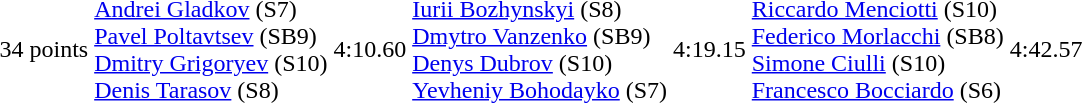<table>
<tr>
<td>34 points</td>
<td><a href='#'>Andrei Gladkov</a> (S7)<br><a href='#'>Pavel Poltavtsev</a> (SB9)<br><a href='#'>Dmitry Grigoryev</a> (S10)<br><a href='#'>Denis Tarasov</a> (S8)<br></td>
<td>4:10.60</td>
<td><a href='#'>Iurii Bozhynskyi</a> (S8)<br><a href='#'>Dmytro Vanzenko</a> (SB9)<br><a href='#'>Denys Dubrov</a> (S10)<br><a href='#'>Yevheniy Bohodayko</a> (S7)<br></td>
<td>4:19.15</td>
<td><a href='#'>Riccardo Menciotti</a> (S10)<br><a href='#'>Federico Morlacchi</a> (SB8)<br><a href='#'>Simone Ciulli</a> (S10)<br><a href='#'>Francesco Bocciardo</a> (S6)<br></td>
<td>4:42.57</td>
</tr>
</table>
